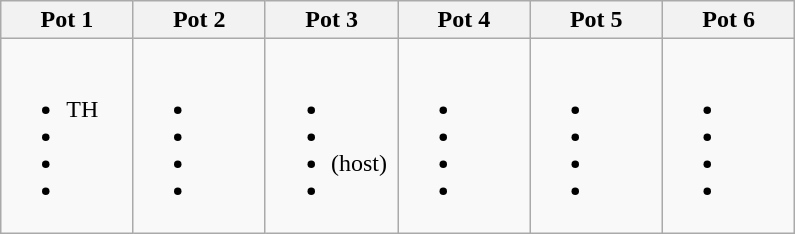<table class="wikitable">
<tr>
<th width=16%>Pot 1</th>
<th width=16%>Pot 2</th>
<th width=16%>Pot 3</th>
<th width=16%>Pot 4</th>
<th width=16%>Pot 5</th>
<th width=16%>Pot 6</th>
</tr>
<tr style="vertical-align: top;">
<td><br><ul><li> TH</li><li></li><li></li><li></li></ul></td>
<td><br><ul><li></li><li></li><li></li><li></li></ul></td>
<td><br><ul><li></li><li></li><li> (host)</li><li></li></ul></td>
<td><br><ul><li></li><li></li><li></li><li></li></ul></td>
<td><br><ul><li></li><li></li><li></li><li></li></ul></td>
<td><br><ul><li></li><li></li><li></li><li></li></ul></td>
</tr>
</table>
